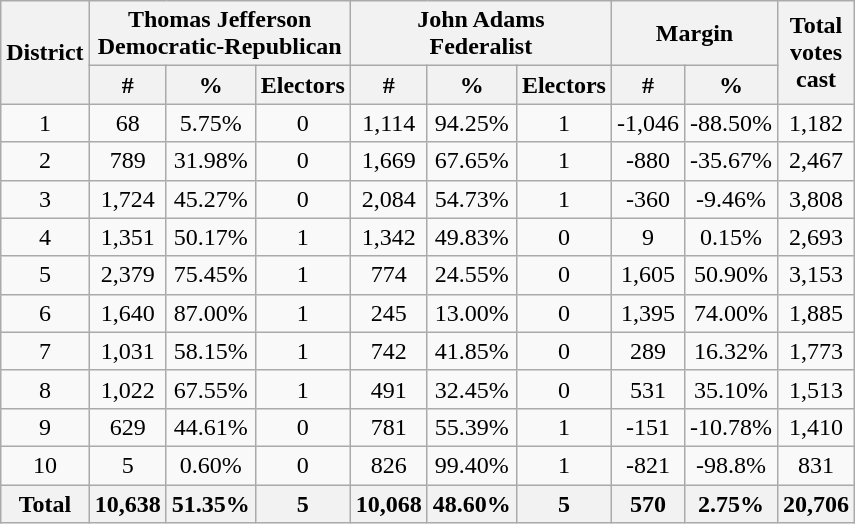<table class="wikitable sortable">
<tr>
<th rowspan="2">District</th>
<th colspan="3">Thomas Jefferson<br>Democratic-Republican</th>
<th colspan="3">John Adams<br>Federalist</th>
<th colspan="2">Margin</th>
<th rowspan="2">Total<br>votes<br>cast</th>
</tr>
<tr style="text-align:center;">
<th>#</th>
<th>%</th>
<th>Electors</th>
<th>#</th>
<th>%</th>
<th>Electors</th>
<th>#</th>
<th>%</th>
</tr>
<tr style="text-align:center;">
<td>1</td>
<td>68</td>
<td>5.75%</td>
<td>0</td>
<td>1,114</td>
<td>94.25%</td>
<td>1</td>
<td>-1,046</td>
<td>-88.50%</td>
<td>1,182</td>
</tr>
<tr style="text-align:center;">
<td>2</td>
<td>789</td>
<td>31.98%</td>
<td>0</td>
<td>1,669</td>
<td>67.65%</td>
<td>1</td>
<td>-880</td>
<td>-35.67%</td>
<td>2,467</td>
</tr>
<tr style="text-align:center;">
<td>3</td>
<td>1,724</td>
<td>45.27%</td>
<td>0</td>
<td>2,084</td>
<td>54.73%</td>
<td>1</td>
<td>-360</td>
<td>-9.46%</td>
<td>3,808</td>
</tr>
<tr style="text-align:center;">
<td>4</td>
<td>1,351</td>
<td>50.17%</td>
<td>1</td>
<td>1,342</td>
<td>49.83%</td>
<td>0</td>
<td>9</td>
<td>0.15%</td>
<td>2,693</td>
</tr>
<tr style="text-align:center;">
<td>5</td>
<td>2,379</td>
<td>75.45%</td>
<td>1</td>
<td>774</td>
<td>24.55%</td>
<td>0</td>
<td>1,605</td>
<td>50.90%</td>
<td>3,153</td>
</tr>
<tr style="text-align:center;">
<td>6</td>
<td>1,640</td>
<td>87.00%</td>
<td>1</td>
<td>245</td>
<td>13.00%</td>
<td>0</td>
<td>1,395</td>
<td>74.00%</td>
<td>1,885</td>
</tr>
<tr style="text-align:center;">
<td>7</td>
<td>1,031</td>
<td>58.15%</td>
<td>1</td>
<td>742</td>
<td>41.85%</td>
<td>0</td>
<td>289</td>
<td>16.32%</td>
<td>1,773</td>
</tr>
<tr style="text-align:center;">
<td>8</td>
<td>1,022</td>
<td>67.55%</td>
<td>1</td>
<td>491</td>
<td>32.45%</td>
<td>0</td>
<td>531</td>
<td>35.10%</td>
<td>1,513</td>
</tr>
<tr style="text-align:center;">
<td>9</td>
<td>629</td>
<td>44.61%</td>
<td>0</td>
<td>781</td>
<td>55.39%</td>
<td>1</td>
<td>-151</td>
<td>-10.78%</td>
<td>1,410</td>
</tr>
<tr style="text-align:center;">
<td>10</td>
<td>5</td>
<td>0.60%</td>
<td>0</td>
<td>826</td>
<td>99.40%</td>
<td>1</td>
<td>-821</td>
<td>-98.8%</td>
<td>831</td>
</tr>
<tr style="text-align:center;">
<th>Total</th>
<th>10,638</th>
<th>51.35%</th>
<th>5</th>
<th>10,068</th>
<th>48.60%</th>
<th>5</th>
<th>570</th>
<th>2.75%</th>
<th>20,706</th>
</tr>
</table>
